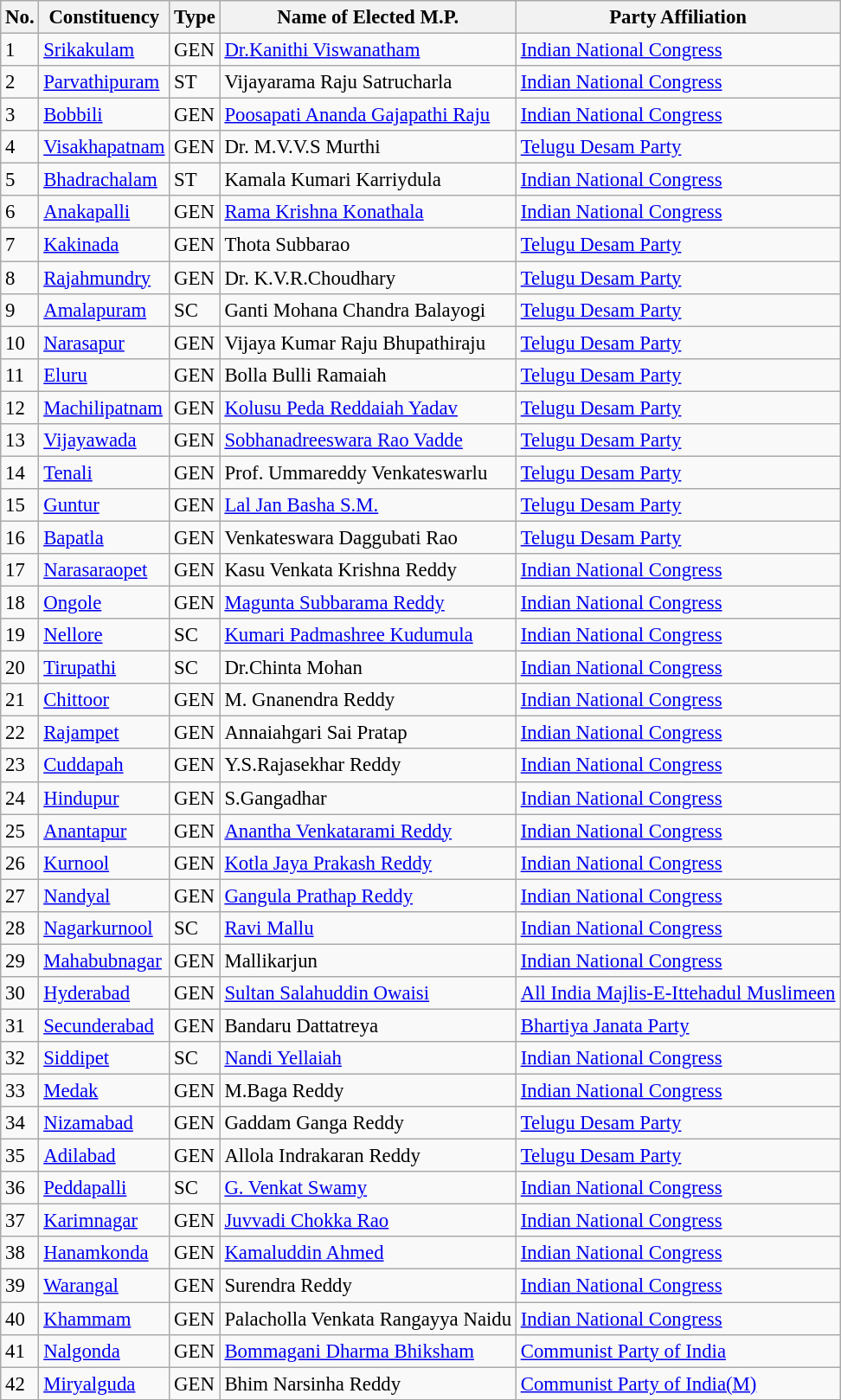<table class="wikitable" style="font-size:95%;">
<tr>
<th>No.</th>
<th>Constituency</th>
<th>Type</th>
<th>Name of Elected M.P.</th>
<th>Party Affiliation</th>
</tr>
<tr>
<td>1</td>
<td><a href='#'>Srikakulam</a></td>
<td>GEN</td>
<td><a href='#'>Dr.Kanithi Viswanatham</a></td>
<td><a href='#'>Indian National Congress</a></td>
</tr>
<tr>
<td>2</td>
<td><a href='#'>Parvathipuram</a></td>
<td>ST</td>
<td>Vijayarama Raju Satrucharla</td>
<td><a href='#'>Indian National Congress</a></td>
</tr>
<tr>
<td>3</td>
<td><a href='#'>Bobbili</a></td>
<td>GEN</td>
<td><a href='#'>Poosapati Ananda Gajapathi Raju</a></td>
<td><a href='#'>Indian National Congress</a></td>
</tr>
<tr>
<td>4</td>
<td><a href='#'>Visakhapatnam</a></td>
<td>GEN</td>
<td>Dr. M.V.V.S Murthi</td>
<td><a href='#'>Telugu Desam Party</a></td>
</tr>
<tr>
<td>5</td>
<td><a href='#'>Bhadrachalam</a></td>
<td>ST</td>
<td>Kamala Kumari Karriydula</td>
<td><a href='#'>Indian National Congress</a></td>
</tr>
<tr>
<td>6</td>
<td><a href='#'>Anakapalli</a></td>
<td>GEN</td>
<td><a href='#'>Rama Krishna Konathala</a></td>
<td><a href='#'>Indian National Congress</a></td>
</tr>
<tr>
<td>7</td>
<td><a href='#'>Kakinada</a></td>
<td>GEN</td>
<td>Thota Subbarao</td>
<td><a href='#'>Telugu Desam Party</a></td>
</tr>
<tr>
<td>8</td>
<td><a href='#'>Rajahmundry</a></td>
<td>GEN</td>
<td>Dr. K.V.R.Choudhary</td>
<td><a href='#'>Telugu Desam Party</a></td>
</tr>
<tr>
<td>9</td>
<td><a href='#'>Amalapuram</a></td>
<td>SC</td>
<td>Ganti Mohana Chandra Balayogi</td>
<td><a href='#'>Telugu Desam Party</a></td>
</tr>
<tr>
<td>10</td>
<td><a href='#'>Narasapur</a></td>
<td>GEN</td>
<td>Vijaya Kumar Raju Bhupathiraju</td>
<td><a href='#'>Telugu Desam Party</a></td>
</tr>
<tr>
<td>11</td>
<td><a href='#'>Eluru</a></td>
<td>GEN</td>
<td>Bolla Bulli Ramaiah</td>
<td><a href='#'>Telugu Desam Party</a></td>
</tr>
<tr>
<td>12</td>
<td><a href='#'>Machilipatnam</a></td>
<td>GEN</td>
<td><a href='#'>Kolusu Peda Reddaiah Yadav</a></td>
<td><a href='#'>Telugu Desam Party</a></td>
</tr>
<tr>
<td>13</td>
<td><a href='#'>Vijayawada</a></td>
<td>GEN</td>
<td><a href='#'>Sobhanadreeswara Rao Vadde</a></td>
<td><a href='#'>Telugu Desam Party</a></td>
</tr>
<tr>
<td>14</td>
<td><a href='#'>Tenali</a></td>
<td>GEN</td>
<td>Prof. Ummareddy Venkateswarlu</td>
<td><a href='#'>Telugu Desam Party</a></td>
</tr>
<tr>
<td>15</td>
<td><a href='#'>Guntur</a></td>
<td>GEN</td>
<td><a href='#'>Lal Jan Basha S.M.</a></td>
<td><a href='#'>Telugu Desam Party</a></td>
</tr>
<tr>
<td>16</td>
<td><a href='#'>Bapatla</a></td>
<td>GEN</td>
<td>Venkateswara Daggubati Rao</td>
<td><a href='#'>Telugu Desam Party</a></td>
</tr>
<tr>
<td>17</td>
<td><a href='#'>Narasaraopet</a></td>
<td>GEN</td>
<td>Kasu Venkata Krishna Reddy</td>
<td><a href='#'>Indian National Congress</a></td>
</tr>
<tr>
<td>18</td>
<td><a href='#'>Ongole</a></td>
<td>GEN</td>
<td><a href='#'>Magunta Subbarama Reddy</a></td>
<td><a href='#'>Indian National Congress</a></td>
</tr>
<tr>
<td>19</td>
<td><a href='#'>Nellore</a></td>
<td>SC</td>
<td><a href='#'>Kumari Padmashree Kudumula</a></td>
<td><a href='#'>Indian National Congress</a></td>
</tr>
<tr>
<td>20</td>
<td><a href='#'>Tirupathi</a></td>
<td>SC</td>
<td>Dr.Chinta Mohan</td>
<td><a href='#'>Indian National Congress</a></td>
</tr>
<tr>
<td>21</td>
<td><a href='#'>Chittoor</a></td>
<td>GEN</td>
<td>M. Gnanendra Reddy</td>
<td><a href='#'>Indian National Congress</a></td>
</tr>
<tr>
<td>22</td>
<td><a href='#'>Rajampet</a></td>
<td>GEN</td>
<td>Annaiahgari Sai Pratap</td>
<td><a href='#'>Indian National Congress</a></td>
</tr>
<tr>
<td>23</td>
<td><a href='#'>Cuddapah</a></td>
<td>GEN</td>
<td>Y.S.Rajasekhar Reddy</td>
<td><a href='#'>Indian National Congress</a></td>
</tr>
<tr>
<td>24</td>
<td><a href='#'>Hindupur</a></td>
<td>GEN</td>
<td>S.Gangadhar</td>
<td><a href='#'>Indian National Congress</a></td>
</tr>
<tr>
<td>25</td>
<td><a href='#'>Anantapur</a></td>
<td>GEN</td>
<td><a href='#'>Anantha Venkatarami Reddy</a></td>
<td><a href='#'>Indian National Congress</a></td>
</tr>
<tr>
<td>26</td>
<td><a href='#'>Kurnool</a></td>
<td>GEN</td>
<td><a href='#'>Kotla Jaya Prakash Reddy</a></td>
<td><a href='#'>Indian National Congress</a></td>
</tr>
<tr>
<td>27</td>
<td><a href='#'>Nandyal</a></td>
<td>GEN</td>
<td><a href='#'>Gangula Prathap Reddy</a></td>
<td><a href='#'>Indian National Congress</a></td>
</tr>
<tr>
<td>28</td>
<td><a href='#'>Nagarkurnool</a></td>
<td>SC</td>
<td><a href='#'>Ravi Mallu</a></td>
<td><a href='#'>Indian National Congress</a></td>
</tr>
<tr>
<td>29</td>
<td><a href='#'>Mahabubnagar</a></td>
<td>GEN</td>
<td>Mallikarjun</td>
<td><a href='#'>Indian National Congress</a></td>
</tr>
<tr>
<td>30</td>
<td><a href='#'>Hyderabad</a></td>
<td>GEN</td>
<td><a href='#'>Sultan Salahuddin Owaisi</a></td>
<td><a href='#'>All India Majlis-E-Ittehadul Muslimeen</a></td>
</tr>
<tr>
<td>31</td>
<td><a href='#'>Secunderabad</a></td>
<td>GEN</td>
<td>Bandaru Dattatreya</td>
<td><a href='#'>Bhartiya Janata Party</a></td>
</tr>
<tr>
<td>32</td>
<td><a href='#'>Siddipet</a></td>
<td>SC</td>
<td><a href='#'>Nandi Yellaiah</a></td>
<td><a href='#'>Indian National Congress</a></td>
</tr>
<tr>
<td>33</td>
<td><a href='#'>Medak</a></td>
<td>GEN</td>
<td>M.Baga Reddy</td>
<td><a href='#'>Indian National Congress</a></td>
</tr>
<tr>
<td>34</td>
<td><a href='#'>Nizamabad</a></td>
<td>GEN</td>
<td>Gaddam Ganga Reddy</td>
<td><a href='#'>Telugu Desam Party</a></td>
</tr>
<tr>
<td>35</td>
<td><a href='#'>Adilabad</a></td>
<td>GEN</td>
<td>Allola Indrakaran Reddy</td>
<td><a href='#'>Telugu Desam Party</a></td>
</tr>
<tr>
<td>36</td>
<td><a href='#'>Peddapalli</a></td>
<td>SC</td>
<td><a href='#'>G. Venkat Swamy</a></td>
<td><a href='#'>Indian National Congress</a></td>
</tr>
<tr>
<td>37</td>
<td><a href='#'>Karimnagar</a></td>
<td>GEN</td>
<td><a href='#'>Juvvadi Chokka Rao</a></td>
<td><a href='#'>Indian National Congress</a></td>
</tr>
<tr>
<td>38</td>
<td><a href='#'>Hanamkonda</a></td>
<td>GEN</td>
<td><a href='#'>Kamaluddin Ahmed</a></td>
<td><a href='#'>Indian National Congress</a></td>
</tr>
<tr>
<td>39</td>
<td><a href='#'>Warangal</a></td>
<td>GEN</td>
<td>Surendra Reddy</td>
<td><a href='#'>Indian National Congress</a></td>
</tr>
<tr>
<td>40</td>
<td><a href='#'>Khammam</a></td>
<td>GEN</td>
<td>Palacholla Venkata Rangayya Naidu</td>
<td><a href='#'>Indian National Congress</a></td>
</tr>
<tr>
<td>41</td>
<td><a href='#'>Nalgonda</a></td>
<td>GEN</td>
<td><a href='#'>Bommagani Dharma Bhiksham</a></td>
<td><a href='#'>Communist Party of India</a></td>
</tr>
<tr>
<td>42</td>
<td><a href='#'>Miryalguda</a></td>
<td>GEN</td>
<td>Bhim Narsinha Reddy</td>
<td><a href='#'>Communist Party of India(M)</a></td>
</tr>
<tr>
</tr>
</table>
